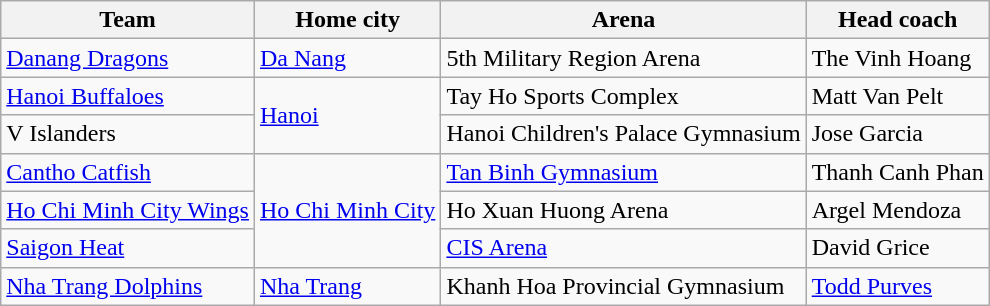<table class="wikitable sortable">
<tr>
<th>Team</th>
<th>Home city</th>
<th>Arena</th>
<th>Head coach</th>
</tr>
<tr>
<td><a href='#'>Danang Dragons</a></td>
<td><a href='#'>Da Nang</a></td>
<td>5th Military Region Arena</td>
<td> The Vinh Hoang</td>
</tr>
<tr>
<td><a href='#'>Hanoi Buffaloes</a></td>
<td rowspan=2><a href='#'>Hanoi</a></td>
<td>Tay Ho Sports Complex</td>
<td> Matt Van Pelt</td>
</tr>
<tr>
<td>V Islanders</td>
<td>Hanoi Children's Palace Gymnasium</td>
<td> Jose Garcia</td>
</tr>
<tr>
<td><a href='#'>Cantho Catfish</a></td>
<td rowspan=3><a href='#'>Ho Chi Minh City</a></td>
<td><a href='#'>Tan Binh Gymnasium</a></td>
<td> Thanh Canh Phan</td>
</tr>
<tr>
<td><a href='#'>Ho Chi Minh City Wings</a></td>
<td>Ho Xuan Huong Arena</td>
<td> Argel Mendoza</td>
</tr>
<tr>
<td><a href='#'>Saigon Heat</a></td>
<td><a href='#'>CIS Arena</a></td>
<td> David Grice</td>
</tr>
<tr>
<td><a href='#'>Nha Trang Dolphins</a></td>
<td><a href='#'>Nha Trang</a></td>
<td>Khanh Hoa Provincial Gymnasium</td>
<td> <a href='#'>Todd Purves</a></td>
</tr>
</table>
